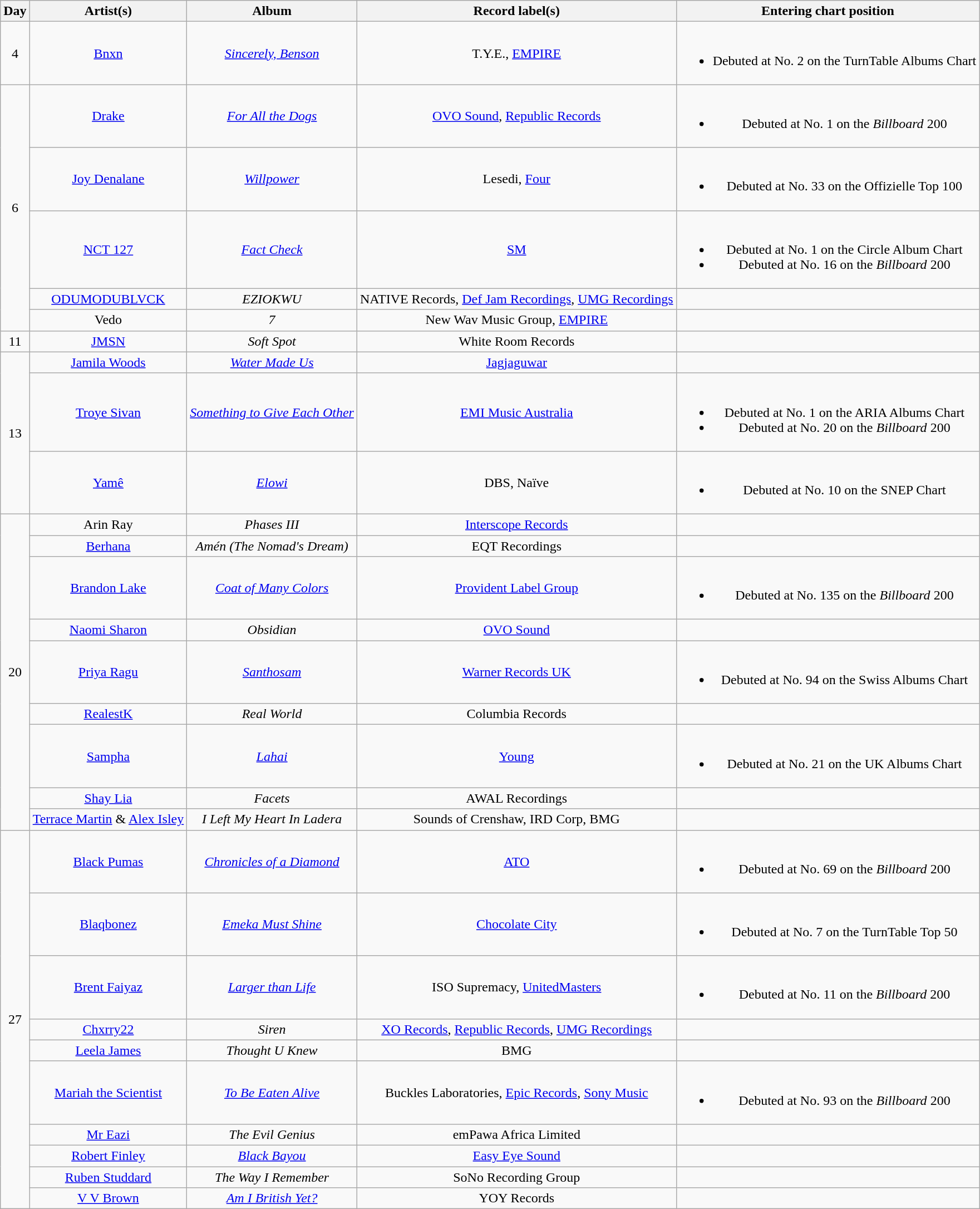<table class="wikitable" style="text-align:center;">
<tr>
<th scope="col">Day</th>
<th scope="col">Artist(s)</th>
<th scope="col">Album</th>
<th scope="col">Record label(s)</th>
<th scope="col">Entering chart position</th>
</tr>
<tr>
<td>4</td>
<td><a href='#'>Bnxn</a></td>
<td><em><a href='#'>Sincerely, Benson</a></em></td>
<td>T.Y.E., <a href='#'>EMPIRE</a></td>
<td><br><ul><li>Debuted at No. 2 on the TurnTable Albums Chart</li></ul></td>
</tr>
<tr>
<td rowspan="5">6</td>
<td><a href='#'>Drake</a></td>
<td><em><a href='#'>For All the Dogs</a></em></td>
<td><a href='#'>OVO Sound</a>, <a href='#'>Republic Records</a></td>
<td><br><ul><li>Debuted at No. 1 on the <em>Billboard</em> 200</li></ul></td>
</tr>
<tr>
<td><a href='#'>Joy Denalane</a></td>
<td><em><a href='#'>Willpower</a></em></td>
<td>Lesedi, <a href='#'>Four</a></td>
<td><br><ul><li>Debuted at No. 33 on the Offizielle Top 100</li></ul></td>
</tr>
<tr>
<td><a href='#'>NCT 127</a></td>
<td><em><a href='#'>Fact Check</a></em></td>
<td><a href='#'>SM</a></td>
<td><br><ul><li>Debuted at No. 1 on the Circle Album Chart</li><li>Debuted at No. 16 on the <em>Billboard</em> 200</li></ul></td>
</tr>
<tr>
<td><a href='#'>ODUMODUBLVCK</a></td>
<td><em>EZIOKWU</em></td>
<td>NATIVE Records, <a href='#'>Def Jam Recordings</a>, <a href='#'>UMG Recordings</a></td>
<td></td>
</tr>
<tr>
<td>Vedo</td>
<td><em>7</em></td>
<td>New Wav Music Group, <a href='#'>EMPIRE</a></td>
<td></td>
</tr>
<tr>
<td>11</td>
<td><a href='#'>JMSN</a></td>
<td><em>Soft Spot</em></td>
<td>White Room Records</td>
<td></td>
</tr>
<tr>
<td rowspan="3">13</td>
<td><a href='#'>Jamila Woods</a></td>
<td><em><a href='#'>Water Made Us</a></em></td>
<td><a href='#'>Jagjaguwar</a></td>
<td></td>
</tr>
<tr>
<td><a href='#'>Troye Sivan</a></td>
<td><em><a href='#'>Something to Give Each Other</a></em></td>
<td><a href='#'>EMI Music Australia</a></td>
<td><br><ul><li>Debuted at No. 1 on the ARIA Albums Chart</li><li>Debuted at No. 20 on the <em>Billboard</em> 200</li></ul></td>
</tr>
<tr>
<td><a href='#'>Yamê</a></td>
<td><em><a href='#'>Elowi</a></em></td>
<td>DBS, Naïve</td>
<td><br><ul><li>Debuted at No. 10 on the SNEP Chart</li></ul></td>
</tr>
<tr>
<td rowspan="9">20</td>
<td>Arin Ray</td>
<td><em>Phases III</em></td>
<td><a href='#'>Interscope Records</a></td>
<td></td>
</tr>
<tr>
<td><a href='#'>Berhana</a></td>
<td><em>Amén (The Nomad's Dream)</em></td>
<td>EQT Recordings</td>
<td></td>
</tr>
<tr>
<td><a href='#'>Brandon Lake</a></td>
<td><em><a href='#'>Coat of Many Colors</a></em></td>
<td><a href='#'>Provident Label Group</a></td>
<td><br><ul><li>Debuted at No. 135 on the <em>Billboard</em> 200</li></ul></td>
</tr>
<tr>
<td><a href='#'>Naomi Sharon</a></td>
<td><em>Obsidian</em></td>
<td><a href='#'>OVO Sound</a></td>
<td></td>
</tr>
<tr>
<td><a href='#'>Priya Ragu</a></td>
<td><em><a href='#'>Santhosam</a></em></td>
<td><a href='#'>Warner Records UK</a></td>
<td><br><ul><li>Debuted at No. 94 on the Swiss Albums Chart</li></ul></td>
</tr>
<tr>
<td><a href='#'>RealestK</a></td>
<td><em>Real World</em></td>
<td>Columbia Records</td>
<td></td>
</tr>
<tr>
<td><a href='#'>Sampha</a></td>
<td><em><a href='#'>Lahai</a></em></td>
<td><a href='#'>Young</a></td>
<td><br><ul><li>Debuted at No. 21 on the UK Albums Chart</li></ul></td>
</tr>
<tr>
<td><a href='#'>Shay Lia</a></td>
<td><em>Facets</em></td>
<td>AWAL Recordings</td>
<td></td>
</tr>
<tr>
<td><a href='#'>Terrace Martin</a> & <a href='#'>Alex Isley</a></td>
<td><em>I Left My Heart In Ladera</em></td>
<td>Sounds of Crenshaw, IRD Corp, BMG</td>
<td></td>
</tr>
<tr>
<td rowspan="10">27</td>
<td><a href='#'>Black Pumas</a></td>
<td><em><a href='#'>Chronicles of a Diamond</a></em></td>
<td><a href='#'>ATO</a></td>
<td><br><ul><li>Debuted at No. 69 on the <em>Billboard</em> 200</li></ul></td>
</tr>
<tr>
<td><a href='#'>Blaqbonez</a></td>
<td><em><a href='#'>Emeka Must Shine</a></em></td>
<td><a href='#'>Chocolate City</a></td>
<td><br><ul><li>Debuted at No. 7 on the TurnTable Top 50</li></ul></td>
</tr>
<tr>
<td><a href='#'>Brent Faiyaz</a></td>
<td><em><a href='#'>Larger than Life</a></em></td>
<td>ISO Supremacy, <a href='#'>UnitedMasters</a></td>
<td><br><ul><li>Debuted at No. 11 on the <em>Billboard</em> 200</li></ul></td>
</tr>
<tr>
<td><a href='#'>Chxrry22</a></td>
<td><em>Siren</em></td>
<td><a href='#'>XO Records</a>, <a href='#'>Republic Records</a>, <a href='#'>UMG Recordings</a></td>
<td></td>
</tr>
<tr>
<td><a href='#'>Leela James</a></td>
<td><em>Thought U Knew</em></td>
<td>BMG</td>
<td></td>
</tr>
<tr>
<td><a href='#'>Mariah the Scientist</a></td>
<td><em><a href='#'>To Be Eaten Alive</a></em></td>
<td>Buckles Laboratories, <a href='#'>Epic Records</a>, <a href='#'>Sony Music</a></td>
<td><br><ul><li>Debuted at No. 93 on the <em>Billboard</em> 200</li></ul></td>
</tr>
<tr>
<td><a href='#'>Mr Eazi</a></td>
<td><em>The Evil Genius</em></td>
<td>emPawa Africa Limited</td>
<td></td>
</tr>
<tr>
<td><a href='#'>Robert Finley</a></td>
<td><em><a href='#'>Black Bayou</a></em></td>
<td><a href='#'>Easy Eye Sound</a></td>
<td></td>
</tr>
<tr>
<td><a href='#'>Ruben Studdard</a></td>
<td><em>The Way I Remember</em></td>
<td>SoNo Recording Group</td>
<td></td>
</tr>
<tr>
<td><a href='#'>V V Brown</a></td>
<td><em><a href='#'>Am I British Yet?</a></em></td>
<td>YOY Records</td>
<td></td>
</tr>
</table>
